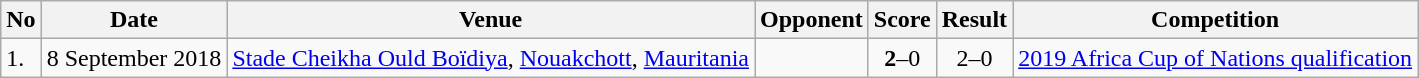<table class="wikitable" style="font-size:100%;">
<tr>
<th>No</th>
<th>Date</th>
<th>Venue</th>
<th>Opponent</th>
<th>Score</th>
<th>Result</th>
<th>Competition</th>
</tr>
<tr>
<td>1.</td>
<td>8 September 2018</td>
<td><a href='#'>Stade Cheikha Ould Boïdiya</a>, <a href='#'>Nouakchott</a>, <a href='#'>Mauritania</a></td>
<td></td>
<td align=center><strong>2</strong>–0</td>
<td align=center>2–0</td>
<td><a href='#'>2019 Africa Cup of Nations qualification</a></td>
</tr>
</table>
